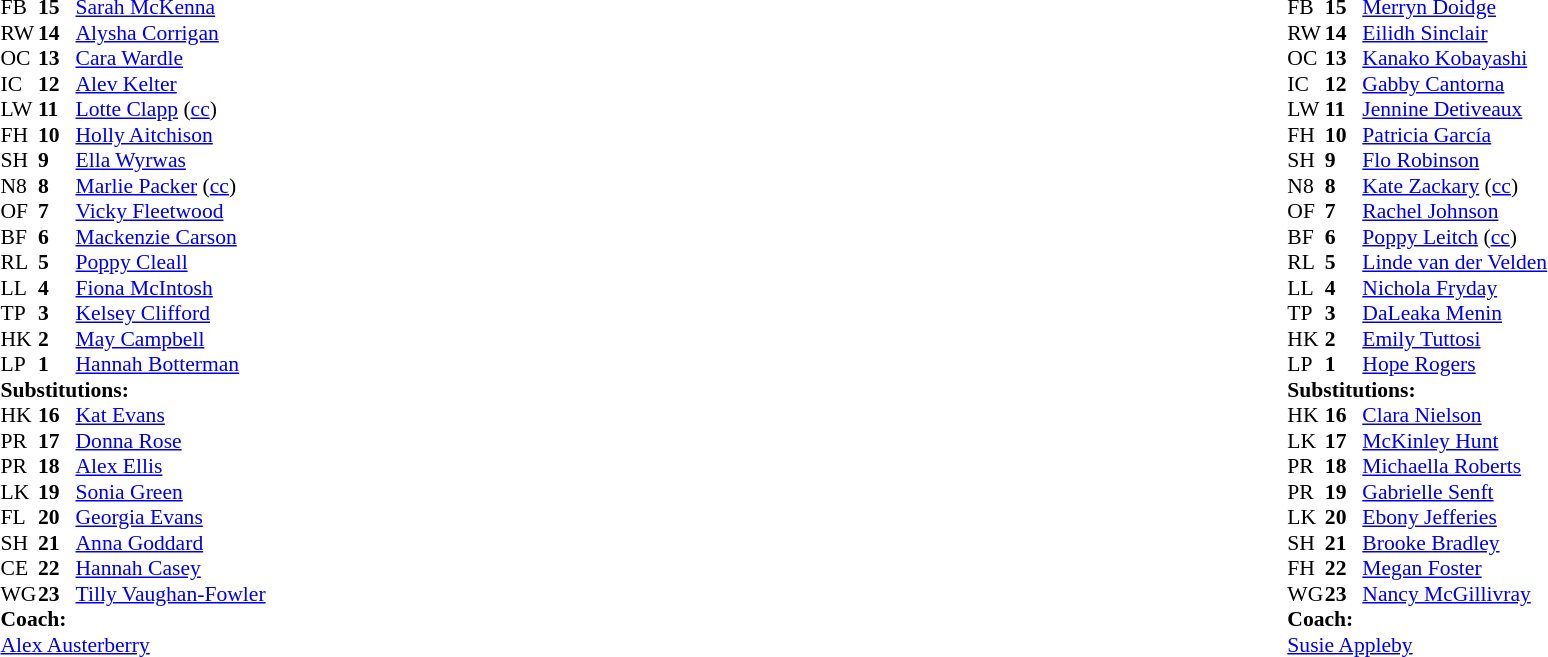<table style="width:100%;">
<tr>
<td style="vertical-align:top; width:50%"><br><table style="font-size: 90%" cellspacing="0" cellpadding="0">
<tr>
<th width="25"></th>
<th width="25"></th>
</tr>
<tr>
<td>FB</td>
<td><strong>15</strong></td>
<td> <a href='#'>Sarah McKenna</a></td>
</tr>
<tr>
<td>RW</td>
<td><strong>14</strong></td>
<td> <a href='#'>Alysha Corrigan</a></td>
<td></td>
</tr>
<tr>
<td>OC</td>
<td><strong>13</strong></td>
<td> <a href='#'>Cara Wardle</a></td>
<td></td>
</tr>
<tr>
<td>IC</td>
<td><strong>12</strong></td>
<td> <a href='#'>Alev Kelter</a></td>
</tr>
<tr>
<td>LW</td>
<td><strong>11</strong></td>
<td> <a href='#'>Lotte Clapp</a> (<a href='#'>cc</a>)</td>
</tr>
<tr>
<td>FH</td>
<td><strong>10</strong></td>
<td> <a href='#'>Holly Aitchison</a></td>
</tr>
<tr>
<td>SH</td>
<td><strong>9</strong></td>
<td> <a href='#'>Ella Wyrwas</a></td>
<td></td>
</tr>
<tr>
<td>N8</td>
<td><strong>8</strong></td>
<td> <a href='#'>Marlie Packer</a> (<a href='#'>cc</a>)</td>
</tr>
<tr>
<td>OF</td>
<td><strong>7</strong></td>
<td> <a href='#'>Vicky Fleetwood</a></td>
</tr>
<tr>
<td>BF</td>
<td><strong>6</strong></td>
<td> <a href='#'>Mackenzie Carson</a></td>
<td></td>
</tr>
<tr>
<td>RL</td>
<td><strong>5</strong></td>
<td> <a href='#'>Poppy Cleall</a></td>
<td></td>
</tr>
<tr>
<td>LL</td>
<td><strong>4</strong></td>
<td> <a href='#'>Fiona McIntosh</a></td>
</tr>
<tr>
<td>TP</td>
<td><strong>3</strong></td>
<td> <a href='#'>Kelsey Clifford</a></td>
<td></td>
</tr>
<tr>
<td>HK</td>
<td><strong>2</strong></td>
<td> <a href='#'>May Campbell</a></td>
<td></td>
</tr>
<tr>
<td>LP</td>
<td><strong>1</strong></td>
<td> <a href='#'>Hannah Botterman</a></td>
<td></td>
</tr>
<tr>
<td colspan=3><strong>Substitutions:</strong></td>
</tr>
<tr>
<td>HK</td>
<td><strong>16</strong></td>
<td> <a href='#'>Kat Evans</a></td>
<td></td>
</tr>
<tr>
<td>PR</td>
<td><strong>17</strong></td>
<td> <a href='#'>Donna Rose</a></td>
<td></td>
</tr>
<tr>
<td>PR</td>
<td><strong>18</strong></td>
<td> <a href='#'>Alex Ellis</a></td>
<td></td>
</tr>
<tr>
<td>LK</td>
<td><strong>19</strong></td>
<td> <a href='#'>Sonia Green</a></td>
<td></td>
</tr>
<tr>
<td>FL</td>
<td><strong>20</strong></td>
<td> <a href='#'>Georgia Evans</a></td>
<td></td>
</tr>
<tr>
<td>SH</td>
<td><strong>21</strong></td>
<td> <a href='#'>Anna Goddard</a></td>
<td></td>
</tr>
<tr>
<td>CE</td>
<td><strong>22</strong></td>
<td> <a href='#'>Hannah Casey</a></td>
<td></td>
</tr>
<tr>
<td>WG</td>
<td><strong>23</strong></td>
<td> <a href='#'>Tilly Vaughan-Fowler</a></td>
<td></td>
</tr>
<tr>
<td colspan=3><strong>Coach:</strong></td>
</tr>
<tr>
<td colspan="4"> <a href='#'>Alex Austerberry</a></td>
</tr>
<tr>
</tr>
</table>
</td>
<td style="vertical-align:top; width:50%"><br><table style="font-size: 90%" cellspacing="0" cellpadding="0"  align="center">
<tr>
<th width="25"></th>
<th width="25"></th>
</tr>
<tr>
<td>FB</td>
<td><strong>15</strong></td>
<td> <a href='#'>Merryn Doidge</a></td>
</tr>
<tr>
<td>RW</td>
<td><strong>14</strong></td>
<td> <a href='#'>Eilidh Sinclair</a></td>
</tr>
<tr>
<td>OC</td>
<td><strong>13</strong></td>
<td> <a href='#'>Kanako Kobayashi</a></td>
</tr>
<tr>
<td>IC</td>
<td><strong>12</strong></td>
<td> <a href='#'>Gabby Cantorna</a></td>
<td></td>
</tr>
<tr>
<td>LW</td>
<td><strong>11</strong></td>
<td> <a href='#'>Jennine Detiveaux</a></td>
</tr>
<tr>
<td>FH</td>
<td><strong>10</strong></td>
<td> <a href='#'>Patricia García</a></td>
<td></td>
</tr>
<tr>
<td>SH</td>
<td><strong>9</strong></td>
<td> <a href='#'>Flo Robinson</a></td>
<td></td>
</tr>
<tr>
<td>N8</td>
<td><strong>8</strong></td>
<td> <a href='#'>Kate Zackary</a> (<a href='#'>cc</a>)</td>
</tr>
<tr>
<td>OF</td>
<td><strong>7</strong></td>
<td> <a href='#'>Rachel Johnson</a></td>
<td></td>
</tr>
<tr>
<td>BF</td>
<td><strong>6</strong></td>
<td> <a href='#'>Poppy Leitch</a> (<a href='#'>cc</a>)</td>
</tr>
<tr>
<td>RL</td>
<td><strong>5</strong></td>
<td> <a href='#'>Linde van der Velden</a></td>
<td></td>
</tr>
<tr>
<td>LL</td>
<td><strong>4</strong></td>
<td> <a href='#'>Nichola Fryday</a></td>
<td></td>
</tr>
<tr>
<td>TP</td>
<td><strong>3</strong></td>
<td> <a href='#'>DaLeaka Menin</a></td>
<td></td>
</tr>
<tr>
<td>HK</td>
<td><strong>2</strong></td>
<td> <a href='#'>Emily Tuttosi</a></td>
<td></td>
</tr>
<tr>
<td>LP</td>
<td><strong>1</strong></td>
<td> <a href='#'>Hope Rogers</a></td>
</tr>
<tr>
<td colspan=3><strong>Substitutions:</strong></td>
</tr>
<tr>
<td>HK</td>
<td><strong>16</strong></td>
<td> <a href='#'>Clara Nielson</a></td>
<td></td>
</tr>
<tr>
<td>LK</td>
<td><strong>17</strong></td>
<td> <a href='#'>McKinley Hunt</a></td>
<td></td>
</tr>
<tr>
<td>PR</td>
<td><strong>18</strong></td>
<td> <a href='#'>Michaella Roberts</a></td>
<td></td>
</tr>
<tr>
<td>PR</td>
<td><strong>19</strong></td>
<td> <a href='#'>Gabrielle Senft</a></td>
<td></td>
</tr>
<tr>
<td>LK</td>
<td><strong>20</strong></td>
<td> <a href='#'>Ebony Jefferies</a></td>
<td></td>
</tr>
<tr>
<td>SH</td>
<td><strong>21</strong></td>
<td> <a href='#'>Brooke Bradley</a></td>
<td></td>
</tr>
<tr>
<td>FH</td>
<td><strong>22</strong></td>
<td> <a href='#'>Megan Foster</a></td>
<td></td>
</tr>
<tr>
<td>WG</td>
<td><strong>23</strong></td>
<td> <a href='#'>Nancy McGillivray</a></td>
<td></td>
</tr>
<tr>
<td colspan=3><strong>Coach:</strong></td>
</tr>
<tr>
<td colspan="4"> <a href='#'>Susie Appleby</a></td>
</tr>
</table>
</td>
</tr>
</table>
